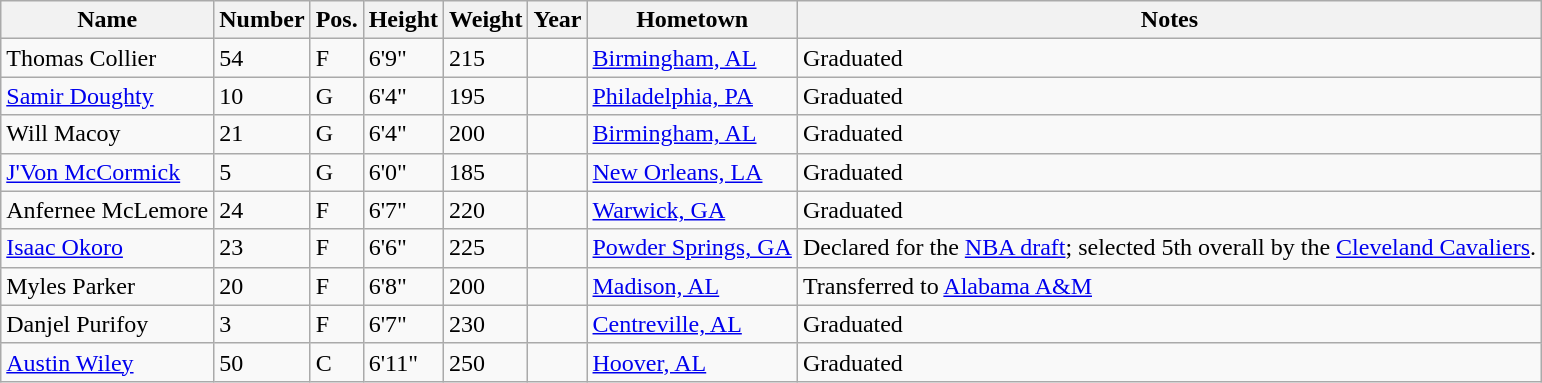<table class="wikitable sortable" border="1">
<tr>
<th>Name</th>
<th>Number</th>
<th>Pos.</th>
<th>Height</th>
<th>Weight</th>
<th>Year</th>
<th>Hometown</th>
<th class="unsortable">Notes</th>
</tr>
<tr>
<td>Thomas Collier</td>
<td>54</td>
<td>F</td>
<td>6'9"</td>
<td>215</td>
<td></td>
<td><a href='#'>Birmingham, AL</a></td>
<td>Graduated</td>
</tr>
<tr>
<td><a href='#'>Samir Doughty</a></td>
<td>10</td>
<td>G</td>
<td>6'4"</td>
<td>195</td>
<td></td>
<td><a href='#'>Philadelphia, PA</a></td>
<td>Graduated</td>
</tr>
<tr>
<td>Will Macoy</td>
<td>21</td>
<td>G</td>
<td>6'4"</td>
<td>200</td>
<td></td>
<td><a href='#'>Birmingham, AL</a></td>
<td>Graduated</td>
</tr>
<tr>
<td><a href='#'>J'Von McCormick</a></td>
<td>5</td>
<td>G</td>
<td>6'0"</td>
<td>185</td>
<td></td>
<td><a href='#'>New Orleans, LA</a></td>
<td>Graduated</td>
</tr>
<tr>
<td>Anfernee McLemore</td>
<td>24</td>
<td>F</td>
<td>6'7"</td>
<td>220</td>
<td></td>
<td><a href='#'>Warwick, GA</a></td>
<td>Graduated</td>
</tr>
<tr>
<td><a href='#'>Isaac Okoro</a></td>
<td>23</td>
<td>F</td>
<td>6'6"</td>
<td>225</td>
<td></td>
<td><a href='#'>Powder Springs, GA</a></td>
<td>Declared for the <a href='#'>NBA draft</a>; selected 5th overall by the <a href='#'>Cleveland Cavaliers</a>.</td>
</tr>
<tr>
<td>Myles Parker</td>
<td>20</td>
<td>F</td>
<td>6'8"</td>
<td>200</td>
<td></td>
<td><a href='#'>Madison, AL</a></td>
<td>Transferred to <a href='#'>Alabama A&M</a></td>
</tr>
<tr>
<td>Danjel Purifoy</td>
<td>3</td>
<td>F</td>
<td>6'7"</td>
<td>230</td>
<td></td>
<td><a href='#'>Centreville, AL</a></td>
<td>Graduated</td>
</tr>
<tr>
<td><a href='#'>Austin Wiley</a></td>
<td>50</td>
<td>C</td>
<td>6'11"</td>
<td>250</td>
<td></td>
<td><a href='#'>Hoover, AL</a></td>
<td>Graduated</td>
</tr>
</table>
